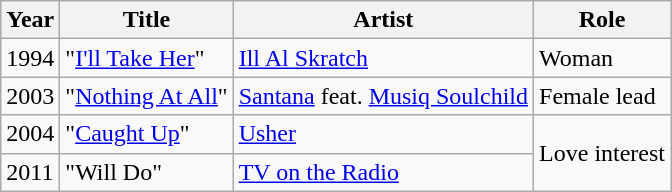<table class="wikitable">
<tr>
<th>Year</th>
<th>Title</th>
<th>Artist</th>
<th>Role</th>
</tr>
<tr>
<td>1994</td>
<td>"<a href='#'>I'll Take Her</a>"</td>
<td><a href='#'>Ill Al Skratch</a></td>
<td>Woman</td>
</tr>
<tr>
<td>2003</td>
<td>"<a href='#'>Nothing At All</a>"</td>
<td><a href='#'>Santana</a> feat. <a href='#'>Musiq Soulchild</a></td>
<td>Female lead</td>
</tr>
<tr>
<td>2004</td>
<td>"<a href='#'>Caught Up</a>"</td>
<td><a href='#'>Usher</a></td>
<td rowspan="2">Love interest</td>
</tr>
<tr>
<td>2011</td>
<td>"Will Do"</td>
<td><a href='#'>TV on the Radio</a></td>
</tr>
</table>
